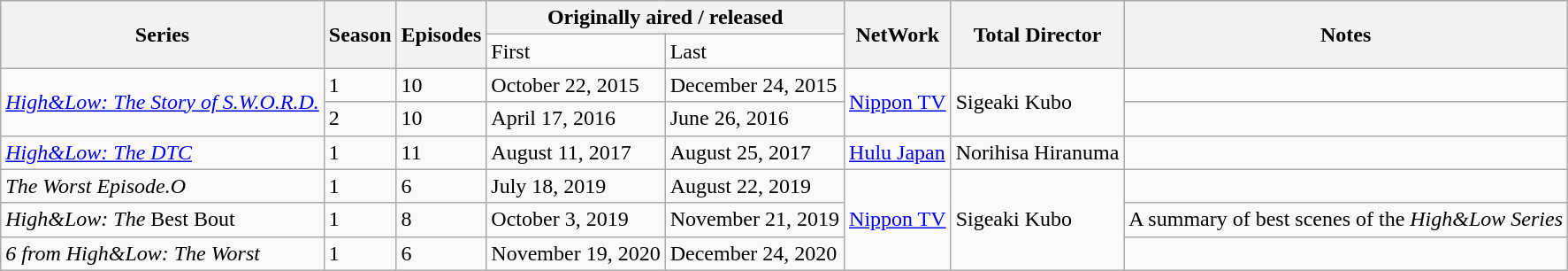<table class="wikitable">
<tr>
<th rowspan="2">Series</th>
<th rowspan="2">Season</th>
<th rowspan="2">Episodes</th>
<th colspan="2">Originally aired / released</th>
<th rowspan="2">NetWork</th>
<th rowspan="2">Total Director</th>
<th rowspan="2">Notes</th>
</tr>
<tr>
<td>First</td>
<td>Last</td>
</tr>
<tr>
<td rowspan="2"><em><a href='#'>High&Low: The Story of S.W.O.R.D.</a></em></td>
<td>1</td>
<td>10</td>
<td>October 22, 2015</td>
<td>December 24, 2015</td>
<td rowspan="2"><a href='#'>Nippon TV</a></td>
<td rowspan="2">Sigeaki Kubo</td>
<td></td>
</tr>
<tr>
<td>2</td>
<td>10</td>
<td>April 17, 2016</td>
<td>June 26, 2016</td>
<td></td>
</tr>
<tr>
<td><em><a href='#'>High&Low: The DTC</a></em></td>
<td>1</td>
<td>11</td>
<td>August 11, 2017</td>
<td>August 25, 2017</td>
<td><a href='#'>Hulu Japan</a></td>
<td>Norihisa Hiranuma</td>
<td></td>
</tr>
<tr>
<td><em>The Worst Episode.O</em></td>
<td>1</td>
<td>6</td>
<td>July 18, 2019</td>
<td>August 22, 2019</td>
<td rowspan="3"><a href='#'>Nippon TV</a></td>
<td rowspan="3">Sigeaki Kubo</td>
<td></td>
</tr>
<tr>
<td><em>High&Low: The</em> Best Bout</td>
<td>1</td>
<td>8</td>
<td>October 3, 2019</td>
<td>November 21, 2019</td>
<td>A summary of best scenes of the <em>High&Low Series</em></td>
</tr>
<tr>
<td><em>6 from High&Low: The Worst </em></td>
<td>1</td>
<td>6</td>
<td>November 19, 2020</td>
<td>December 24, 2020</td>
<td></td>
</tr>
</table>
